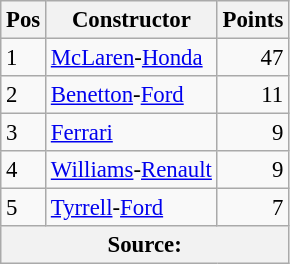<table class="wikitable" style="font-size: 95%;">
<tr>
<th>Pos</th>
<th>Constructor</th>
<th>Points</th>
</tr>
<tr>
<td>1</td>
<td> <a href='#'>McLaren</a>-<a href='#'>Honda</a></td>
<td align=right>47</td>
</tr>
<tr>
<td>2</td>
<td> <a href='#'>Benetton</a>-<a href='#'>Ford</a></td>
<td align=right>11</td>
</tr>
<tr>
<td>3</td>
<td> <a href='#'>Ferrari</a></td>
<td align=right>9</td>
</tr>
<tr>
<td>4</td>
<td> <a href='#'>Williams</a>-<a href='#'>Renault</a></td>
<td align=right>9</td>
</tr>
<tr>
<td>5</td>
<td> <a href='#'>Tyrrell</a>-<a href='#'>Ford</a></td>
<td align=right>7</td>
</tr>
<tr>
<th colspan=4>Source: </th>
</tr>
</table>
